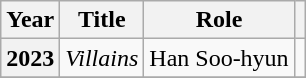<table class="wikitable  plainrowheaders">
<tr>
<th scope="col">Year</th>
<th scope="col">Title</th>
<th scope="col">Role</th>
<th scope="col" class="unsortable"></th>
</tr>
<tr>
<th scope="row">2023</th>
<td><em>Villains</em></td>
<td>Han Soo-hyun</td>
<td></td>
</tr>
<tr>
</tr>
</table>
